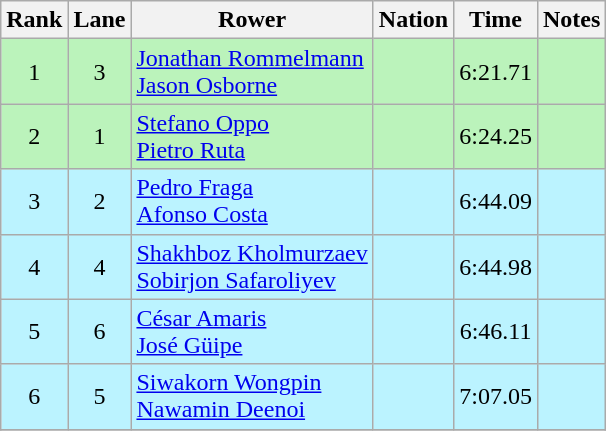<table class="wikitable sortable" style="text-align:center">
<tr>
<th>Rank</th>
<th>Lane</th>
<th>Rower</th>
<th>Nation</th>
<th>Time</th>
<th>Notes</th>
</tr>
<tr bgcolor=bbf3bb>
<td>1</td>
<td>3</td>
<td align=left><a href='#'>Jonathan Rommelmann</a><br><a href='#'>Jason Osborne</a></td>
<td align=left></td>
<td>6:21.71</td>
<td></td>
</tr>
<tr bgcolor=bbf3bb>
<td>2</td>
<td>1</td>
<td align=left><a href='#'>Stefano Oppo</a><br><a href='#'>Pietro Ruta</a></td>
<td align=left></td>
<td>6:24.25</td>
<td></td>
</tr>
<tr bgcolor=bbf3ff>
<td>3</td>
<td>2</td>
<td align=left><a href='#'>Pedro Fraga </a><br><a href='#'>Afonso Costa</a></td>
<td align=left></td>
<td>6:44.09</td>
<td></td>
</tr>
<tr bgcolor=bbf3ff>
<td>4</td>
<td>4</td>
<td align=left><a href='#'>Shakhboz Kholmurzaev</a><br><a href='#'>Sobirjon Safaroliyev</a></td>
<td align=left></td>
<td>6:44.98</td>
<td></td>
</tr>
<tr bgcolor=bbf3ff>
<td>5</td>
<td>6</td>
<td align=left><a href='#'>César Amaris</a><br><a href='#'>José Güipe</a></td>
<td align=left></td>
<td>6:46.11</td>
<td></td>
</tr>
<tr bgcolor=bbf3ff>
<td>6</td>
<td>5</td>
<td align=left><a href='#'>Siwakorn Wongpin</a><br><a href='#'>Nawamin Deenoi</a></td>
<td align=left></td>
<td>7:07.05</td>
<td></td>
</tr>
<tr>
</tr>
</table>
